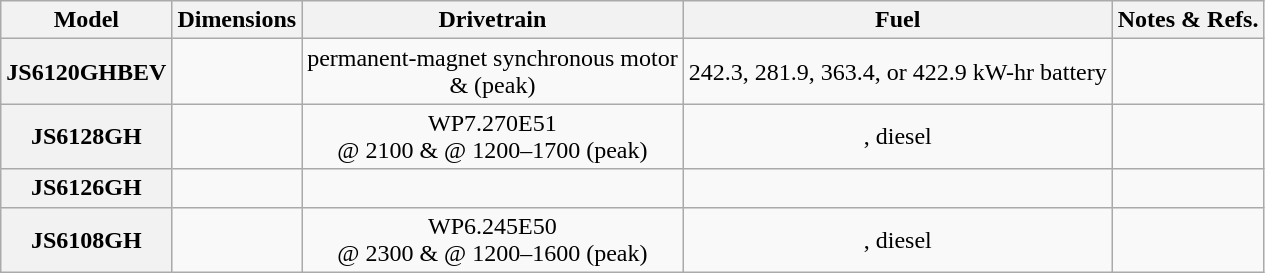<table class="wikitable sortable" style="text-align:center;font-size:100%;">
<tr>
<th>Model</th>
<th>Dimensions</th>
<th>Drivetrain</th>
<th>Fuel</th>
<th>Notes & Refs.</th>
</tr>
<tr>
<th>JS6120GHBEV</th>
<td></td>
<td>permanent-magnet synchronous motor<br> &  (peak)</td>
<td>242.3, 281.9, 363.4, or 422.9 kW-hr  battery</td>
<td></td>
</tr>
<tr>
<th>JS6128GH</th>
<td></td>
<td>WP7.270E51<br> @ 2100 &  @ 1200–1700 (peak)</td>
<td>, diesel</td>
<td></td>
</tr>
<tr>
<th>JS6126GH</th>
<td></td>
<td></td>
<td></td>
<td></td>
</tr>
<tr>
<th>JS6108GH</th>
<td></td>
<td>WP6.245E50<br> @ 2300 &  @ 1200–1600 (peak)</td>
<td>, diesel</td>
<td></td>
</tr>
</table>
